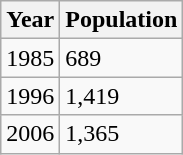<table class="wikitable">
<tr>
<th>Year</th>
<th>Population</th>
</tr>
<tr>
<td>1985</td>
<td>689</td>
</tr>
<tr>
<td>1996</td>
<td>1,419</td>
</tr>
<tr>
<td>2006</td>
<td>1,365</td>
</tr>
</table>
